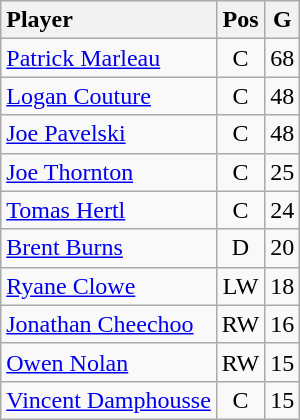<table class="wikitable" style="text-align:center">
<tr>
<th style="text-align:left;">Player</th>
<th>Pos</th>
<th>G</th>
</tr>
<tr>
<td style="text-align:left;"><a href='#'>Patrick Marleau</a></td>
<td>C</td>
<td>68</td>
</tr>
<tr>
<td style="text-align:left;"><a href='#'>Logan Couture</a></td>
<td>C</td>
<td>48</td>
</tr>
<tr>
<td style="text-align:left;"><a href='#'>Joe Pavelski</a></td>
<td>C</td>
<td>48</td>
</tr>
<tr>
<td style="text-align:left;"><a href='#'>Joe Thornton</a></td>
<td>C</td>
<td>25</td>
</tr>
<tr>
<td style="text-align:left;"><a href='#'>Tomas Hertl</a></td>
<td>C</td>
<td>24</td>
</tr>
<tr>
<td style="text-align:left;"><a href='#'>Brent Burns</a></td>
<td>D</td>
<td>20</td>
</tr>
<tr>
<td style="text-align:left;"><a href='#'>Ryane Clowe</a></td>
<td>LW</td>
<td>18</td>
</tr>
<tr>
<td style="text-align:left;"><a href='#'>Jonathan Cheechoo</a></td>
<td>RW</td>
<td>16</td>
</tr>
<tr>
<td style="text-align:left;"><a href='#'>Owen Nolan</a></td>
<td>RW</td>
<td>15</td>
</tr>
<tr>
<td style="text-align:left;"><a href='#'>Vincent Damphousse</a></td>
<td>C</td>
<td>15</td>
</tr>
</table>
